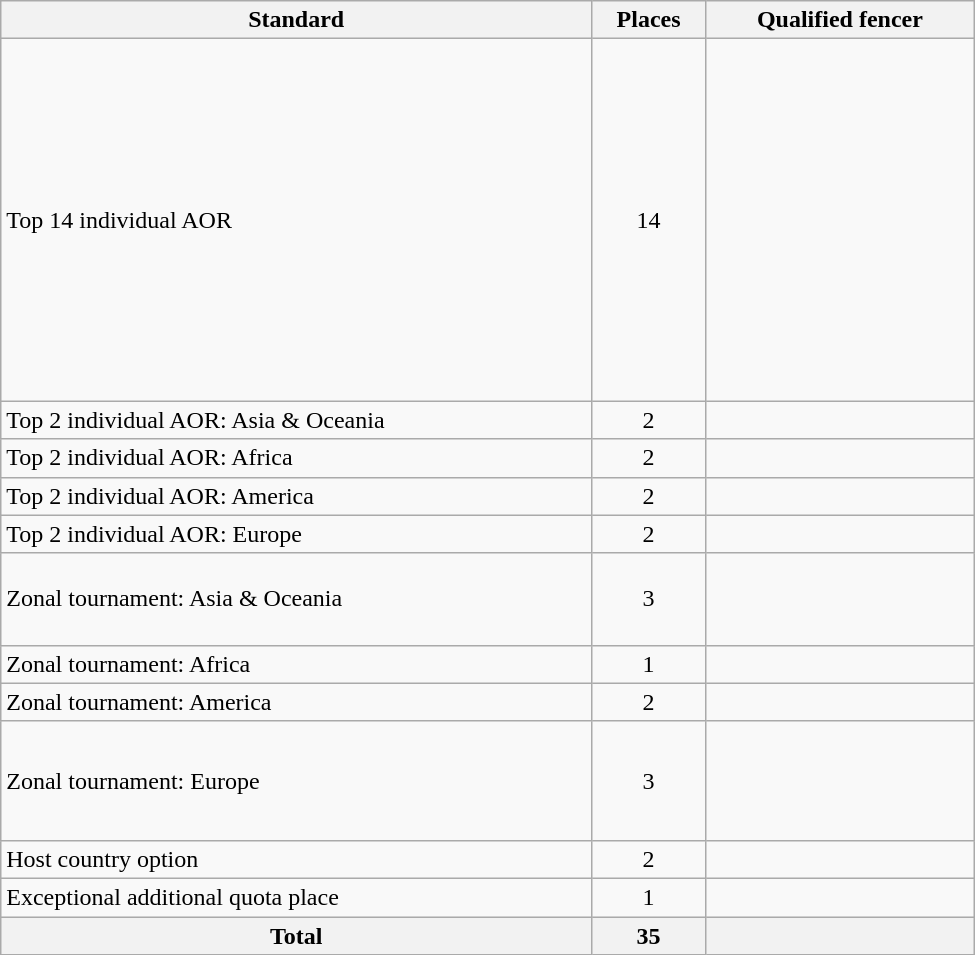<table class="wikitable" width=650>
<tr>
<th>Standard</th>
<th>Places</th>
<th>Qualified fencer</th>
</tr>
<tr>
<td>Top 14 individual AOR</td>
<td align=center>14</td>
<td><br><br><br><br><br><br><br><br><br><br><br><br><br></td>
</tr>
<tr>
<td>Top 2 individual AOR: Asia & Oceania</td>
<td align=center>2</td>
<td><br></td>
</tr>
<tr>
<td>Top 2 individual AOR: Africa</td>
<td align=center>2</td>
<td><br></td>
</tr>
<tr>
<td>Top 2 individual AOR: America</td>
<td align=center>2</td>
<td><br></td>
</tr>
<tr>
<td>Top 2 individual AOR: Europe</td>
<td align=center>2</td>
<td><br></td>
</tr>
<tr>
<td>Zonal tournament: Asia & Oceania</td>
<td align=center>3</td>
<td><s></s><br><br><br></td>
</tr>
<tr>
<td>Zonal tournament: Africa</td>
<td align=center>1</td>
<td></td>
</tr>
<tr>
<td>Zonal tournament: America</td>
<td align=center>2</td>
<td><br></td>
</tr>
<tr>
<td>Zonal tournament: Europe</td>
<td align=center>3</td>
<td><s></s><br><br><br><br></td>
</tr>
<tr>
<td>Host country option</td>
<td align=center>2</td>
<td><br></td>
</tr>
<tr>
<td>Exceptional additional quota place</td>
<td align=center>1</td>
<td></td>
</tr>
<tr>
<th>Total</th>
<th>35</th>
<th></th>
</tr>
</table>
